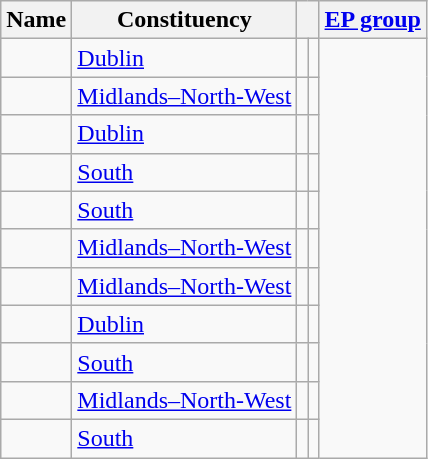<table class="wikitable sortable">
<tr>
<th>Name</th>
<th>Constituency</th>
<th colspan=2></th>
<th colspan=2><a href='#'>EP group</a></th>
</tr>
<tr>
<td></td>
<td><a href='#'>Dublin</a></td>
<td></td>
<td></td>
</tr>
<tr>
<td></td>
<td><a href='#'>Midlands–North-West</a></td>
<td></td>
<td></td>
</tr>
<tr>
<td></td>
<td><a href='#'>Dublin</a></td>
<td></td>
<td></td>
</tr>
<tr>
<td></td>
<td><a href='#'>South</a></td>
<td></td>
<td></td>
</tr>
<tr>
<td></td>
<td><a href='#'>South</a></td>
<td></td>
<td></td>
</tr>
<tr>
<td></td>
<td><a href='#'>Midlands–North-West</a></td>
<td></td>
<td></td>
</tr>
<tr>
<td></td>
<td><a href='#'>Midlands–North-West</a></td>
<td></td>
<td></td>
</tr>
<tr>
<td></td>
<td><a href='#'>Dublin</a></td>
<td></td>
<td></td>
</tr>
<tr>
<td></td>
<td><a href='#'>South</a></td>
<td></td>
<td></td>
</tr>
<tr>
<td></td>
<td><a href='#'>Midlands–North-West</a></td>
<td></td>
<td></td>
</tr>
<tr>
<td></td>
<td><a href='#'>South</a></td>
<td></td>
<td></td>
</tr>
</table>
